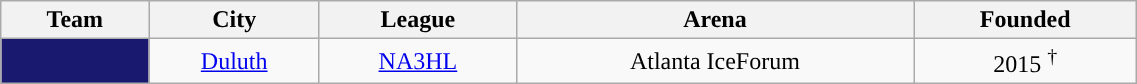<table class="wikitable sortable" width="60%">
<tr>
<th>Team</th>
<th>City</th>
<th>League</th>
<th>Arena</th>
<th>Founded</th>
</tr>
<tr align=center>
<td style="color:white; background:#191970; "><strong><a href='#'></a></strong></td>
<td><a href='#'>Duluth</a></td>
<td><a href='#'>NA3HL</a></td>
<td>Atlanta IceForum</td>
<td>2015 <sup>†</sup></td>
</tr>
</table>
